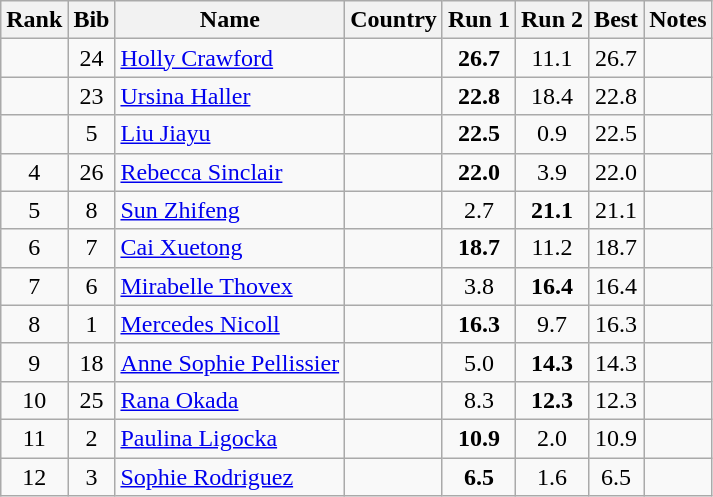<table class="wikitable sortable" style="text-align:center">
<tr>
<th>Rank</th>
<th>Bib</th>
<th>Name</th>
<th>Country</th>
<th>Run 1</th>
<th>Run 2</th>
<th>Best</th>
<th>Notes</th>
</tr>
<tr>
<td></td>
<td>24</td>
<td align=left><a href='#'>Holly Crawford</a></td>
<td align=left></td>
<td><strong>26.7</strong></td>
<td>11.1</td>
<td>26.7</td>
<td></td>
</tr>
<tr>
<td></td>
<td>23</td>
<td align=left><a href='#'>Ursina Haller</a></td>
<td align=left></td>
<td><strong>22.8</strong></td>
<td>18.4</td>
<td>22.8</td>
<td></td>
</tr>
<tr>
<td></td>
<td>5</td>
<td align=left><a href='#'>Liu Jiayu</a></td>
<td align=left></td>
<td><strong>22.5</strong></td>
<td>0.9</td>
<td>22.5</td>
<td></td>
</tr>
<tr>
<td>4</td>
<td>26</td>
<td align=left><a href='#'>Rebecca Sinclair</a></td>
<td align=left></td>
<td><strong>22.0</strong></td>
<td>3.9</td>
<td>22.0</td>
<td></td>
</tr>
<tr>
<td>5</td>
<td>8</td>
<td align=left><a href='#'>Sun Zhifeng</a></td>
<td align=left></td>
<td>2.7</td>
<td><strong>21.1</strong></td>
<td>21.1</td>
<td></td>
</tr>
<tr>
<td>6</td>
<td>7</td>
<td align=left><a href='#'>Cai Xuetong</a></td>
<td align=left></td>
<td><strong>18.7</strong></td>
<td>11.2</td>
<td>18.7</td>
<td></td>
</tr>
<tr>
<td>7</td>
<td>6</td>
<td align=left><a href='#'>Mirabelle Thovex</a></td>
<td align=left></td>
<td>3.8</td>
<td><strong>16.4</strong></td>
<td>16.4</td>
<td></td>
</tr>
<tr>
<td>8</td>
<td>1</td>
<td align=left><a href='#'>Mercedes Nicoll</a></td>
<td align=left></td>
<td><strong>16.3</strong></td>
<td>9.7</td>
<td>16.3</td>
<td></td>
</tr>
<tr>
<td>9</td>
<td>18</td>
<td align=left><a href='#'>Anne Sophie Pellissier</a></td>
<td align=left></td>
<td>5.0</td>
<td><strong>14.3</strong></td>
<td>14.3</td>
<td></td>
</tr>
<tr>
<td>10</td>
<td>25</td>
<td align=left><a href='#'>Rana Okada</a></td>
<td align=left></td>
<td>8.3</td>
<td><strong>12.3</strong></td>
<td>12.3</td>
<td></td>
</tr>
<tr>
<td>11</td>
<td>2</td>
<td align=left><a href='#'>Paulina Ligocka</a></td>
<td align=left></td>
<td><strong>10.9</strong></td>
<td>2.0</td>
<td>10.9</td>
<td></td>
</tr>
<tr>
<td>12</td>
<td>3</td>
<td align=left><a href='#'>Sophie Rodriguez</a></td>
<td align=left></td>
<td><strong>6.5</strong></td>
<td>1.6</td>
<td>6.5</td>
<td></td>
</tr>
</table>
